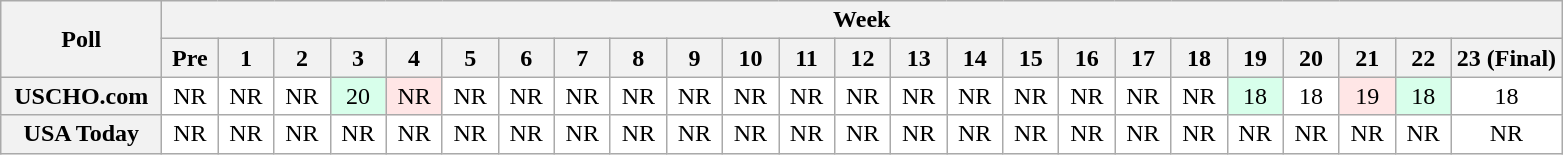<table class="wikitable" style="white-space:nowrap;">
<tr>
<th scope="col" width="100" rowspan="2">Poll</th>
<th colspan="25">Week</th>
</tr>
<tr>
<th scope="col" width="30">Pre</th>
<th scope="col" width="30">1</th>
<th scope="col" width="30">2</th>
<th scope="col" width="30">3</th>
<th scope="col" width="30">4</th>
<th scope="col" width="30">5</th>
<th scope="col" width="30">6</th>
<th scope="col" width="30">7</th>
<th scope="col" width="30">8</th>
<th scope="col" width="30">9</th>
<th scope="col" width="30">10</th>
<th scope="col" width="30">11</th>
<th scope="col" width="30">12</th>
<th scope="col" width="30">13</th>
<th scope="col" width="30">14</th>
<th scope="col" width="30">15</th>
<th scope="col" width="30">16</th>
<th scope="col" width="30">17</th>
<th scope="col" width="30">18</th>
<th scope="col" width="30">19</th>
<th scope="col" width="30">20</th>
<th scope="col" width="30">21</th>
<th scope="col" width="30">22</th>
<th scope="col" width="30">23 (Final)</th>
</tr>
<tr style="text-align:center;">
<th>USCHO.com</th>
<td bgcolor=FFFFFF>NR</td>
<td bgcolor=FFFFFF>NR</td>
<td bgcolor=FFFFFF>NR</td>
<td bgcolor=D8FFEB>20</td>
<td bgcolor=FFE6E6>NR</td>
<td bgcolor=FFFFFF>NR</td>
<td bgcolor=FFFFFF>NR</td>
<td bgcolor=FFFFFF>NR</td>
<td bgcolor=FFFFFF>NR</td>
<td bgcolor=FFFFFF>NR</td>
<td bgcolor=FFFFFF>NR</td>
<td bgcolor=FFFFFF>NR</td>
<td bgcolor=FFFFFF>NR</td>
<td bgcolor=FFFFFF>NR</td>
<td bgcolor=FFFFFF>NR</td>
<td bgcolor=FFFFFF>NR</td>
<td bgcolor=FFFFFF>NR</td>
<td bgcolor=FFFFFF>NR</td>
<td bgcolor=FFFFFF>NR</td>
<td bgcolor=D8FFEB>18</td>
<td bgcolor=FFFFFF>18</td>
<td bgcolor=FFE6E6>19</td>
<td bgcolor=D8FFEB>18</td>
<td bgcolor=FFFFFF>18</td>
</tr>
<tr style="text-align:center;">
<th>USA Today</th>
<td bgcolor=FFFFFF>NR</td>
<td bgcolor=FFFFFF>NR</td>
<td bgcolor=FFFFFF>NR</td>
<td bgcolor=FFFFFF>NR</td>
<td bgcolor=FFFFFF>NR</td>
<td bgcolor=FFFFFF>NR</td>
<td bgcolor=FFFFFF>NR</td>
<td bgcolor=FFFFFF>NR</td>
<td bgcolor=FFFFFF>NR</td>
<td bgcolor=FFFFFF>NR</td>
<td bgcolor=FFFFFF>NR</td>
<td bgcolor=FFFFFF>NR</td>
<td bgcolor=FFFFFF>NR</td>
<td bgcolor=FFFFFF>NR</td>
<td bgcolor=FFFFFF>NR</td>
<td bgcolor=FFFFFF>NR</td>
<td bgcolor=FFFFFF>NR</td>
<td bgcolor=FFFFFF>NR</td>
<td bgcolor=FFFFFF>NR</td>
<td bgcolor=FFFFFF>NR</td>
<td bgcolor=FFFFFF>NR</td>
<td bgcolor=FFFFFF>NR</td>
<td bgcolor=FFFFFF>NR</td>
<td bgcolor=FFFFFF>NR</td>
</tr>
</table>
